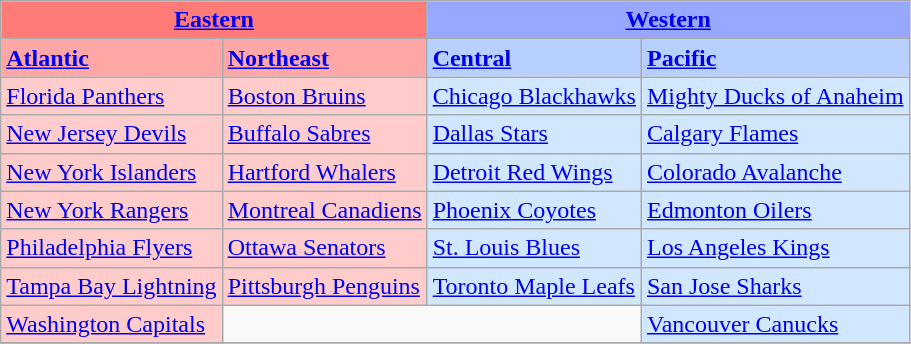<table class="wikitable">
<tr>
<th colspan="2" style="background-color: #FF7B77;"><strong><a href='#'>Eastern</a></strong></th>
<th colspan="2" style="background-color: #99A8FF;"><strong><a href='#'>Western</a></strong></th>
</tr>
<tr>
<td style="background-color: #FFA7A7;"><strong><a href='#'>Atlantic</a></strong></td>
<td style="background-color: #FFA7A7;"><strong><a href='#'>Northeast</a></strong></td>
<td style="background-color: #B7D0FF;"><strong><a href='#'>Central</a></strong></td>
<td style="background-color: #B7D0FF;"><strong><a href='#'>Pacific</a></strong></td>
</tr>
<tr>
<td style="background-color: #FFCCCC;"><a href='#'>Florida Panthers</a></td>
<td style="background-color: #FFCCCC;"><a href='#'>Boston Bruins</a></td>
<td style="background-color: #D0E7FF;"><a href='#'>Chicago Blackhawks</a></td>
<td style="background-color: #D0E7FF;"><a href='#'>Mighty Ducks of Anaheim</a></td>
</tr>
<tr>
<td style="background-color: #FFCCCC;"><a href='#'>New Jersey Devils</a></td>
<td style="background-color: #FFCCCC;"><a href='#'>Buffalo Sabres</a></td>
<td style="background-color: #D0E7FF;"><a href='#'>Dallas Stars</a></td>
<td style="background-color: #D0E7FF;"><a href='#'>Calgary Flames</a></td>
</tr>
<tr>
<td style="background-color: #FFCCCC;"><a href='#'>New York Islanders</a></td>
<td style="background-color: #FFCCCC;"><a href='#'>Hartford Whalers</a></td>
<td style="background-color: #D0E7FF;"><a href='#'>Detroit Red Wings</a></td>
<td style="background-color: #D0E7FF;"><a href='#'>Colorado Avalanche</a></td>
</tr>
<tr>
<td style="background-color: #FFCCCC;"><a href='#'>New York Rangers</a></td>
<td style="background-color: #FFCCCC;"><a href='#'>Montreal Canadiens</a></td>
<td style="background-color: #D0E7FF;"><a href='#'>Phoenix Coyotes</a></td>
<td style="background-color: #D0E7FF;"><a href='#'>Edmonton Oilers</a></td>
</tr>
<tr>
<td style="background-color: #FFCCCC;"><a href='#'>Philadelphia Flyers</a></td>
<td style="background-color: #FFCCCC;"><a href='#'>Ottawa Senators</a></td>
<td style="background-color: #D0E7FF;"><a href='#'>St. Louis Blues</a></td>
<td style="background-color: #D0E7FF;"><a href='#'>Los Angeles Kings</a></td>
</tr>
<tr>
<td style="background-color: #FFCCCC;"><a href='#'>Tampa Bay Lightning</a></td>
<td style="background-color: #FFCCCC;"><a href='#'>Pittsburgh Penguins</a></td>
<td style="background-color: #D0E7FF;"><a href='#'>Toronto Maple Leafs</a></td>
<td style="background-color: #D0E7FF;"><a href='#'>San Jose Sharks</a></td>
</tr>
<tr>
<td style="background-color: #FFCCCC;"><a href='#'>Washington Capitals</a></td>
<td colspan="2"> </td>
<td style="background-color: #D0E7FF;"><a href='#'>Vancouver Canucks</a></td>
</tr>
<tr>
</tr>
</table>
